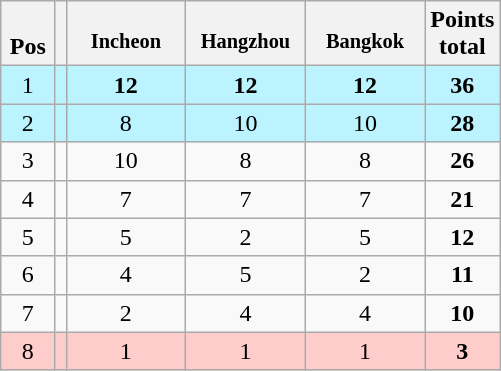<table class="wikitable" style="text-align:center;">
<tr>
<th style="width:1.8em;"><br>Pos</th>
<th></th>
<th style="width:5.2em;;font-size:85%;vertical-align:top;padding-left:4px;;padding-right:4px;;"><br>Incheon</th>
<th style="width:5.2em;;font-size:85%;vertical-align:top;padding-left:4px;;padding-right:4px;;"><br>Hangzhou</th>
<th style="width:5.2em;;font-size:85%;vertical-align:top;padding-left:4px;;padding-right:4px;;"><br>Bangkok</th>
<th>Points<br>total</th>
</tr>
<tr bgcolor="#bbf3ff">
<td>1</td>
<td align="left"></td>
<td><strong>12</strong></td>
<td><strong>12</strong></td>
<td><strong>12</strong></td>
<td><strong>36</strong></td>
</tr>
<tr bgcolor="#bbf3ff">
<td>2</td>
<td align="left"></td>
<td>8</td>
<td>10</td>
<td>10</td>
<td><strong>28</strong></td>
</tr>
<tr>
<td>3</td>
<td align="left"></td>
<td>10</td>
<td>8</td>
<td>8</td>
<td><strong>26</strong></td>
</tr>
<tr>
<td>4</td>
<td align="left"></td>
<td>7</td>
<td>7</td>
<td>7</td>
<td><strong>21</strong></td>
</tr>
<tr>
<td>5</td>
<td align="left"></td>
<td>5</td>
<td>2</td>
<td>5</td>
<td><strong>12</strong></td>
</tr>
<tr>
<td>6</td>
<td align="left"></td>
<td>4</td>
<td>5</td>
<td>2</td>
<td><strong>11</strong></td>
</tr>
<tr>
<td>7</td>
<td align="left"></td>
<td>2</td>
<td>4</td>
<td>4</td>
<td><strong>10</strong></td>
</tr>
<tr bgcolor="ffcccc">
<td>8</td>
<td align="left"></td>
<td>1</td>
<td>1</td>
<td>1</td>
<td><strong>3</strong></td>
</tr>
</table>
